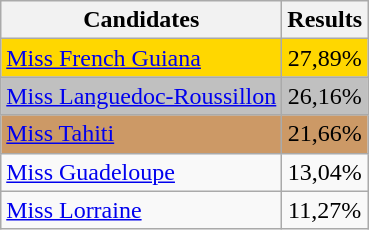<table class="wikitable" style="text-align:center;">
<tr>
<th scope=col>Candidates</th>
<th scope=col>Results</th>
</tr>
<tr bgcolor=gold>
<td align="left"> <a href='#'>Miss French Guiana</a></td>
<td>27,89%</td>
</tr>
<tr bgcolor=silver>
<td align="left"> <a href='#'>Miss Languedoc-Roussillon</a></td>
<td>26,16%</td>
</tr>
<tr bgcolor=#cc9966>
<td align="left"> <a href='#'>Miss Tahiti</a></td>
<td>21,66%</td>
</tr>
<tr>
<td align="left"> <a href='#'>Miss Guadeloupe</a></td>
<td>13,04%</td>
</tr>
<tr>
<td align="left"> <a href='#'>Miss Lorraine</a></td>
<td>11,27%</td>
</tr>
</table>
